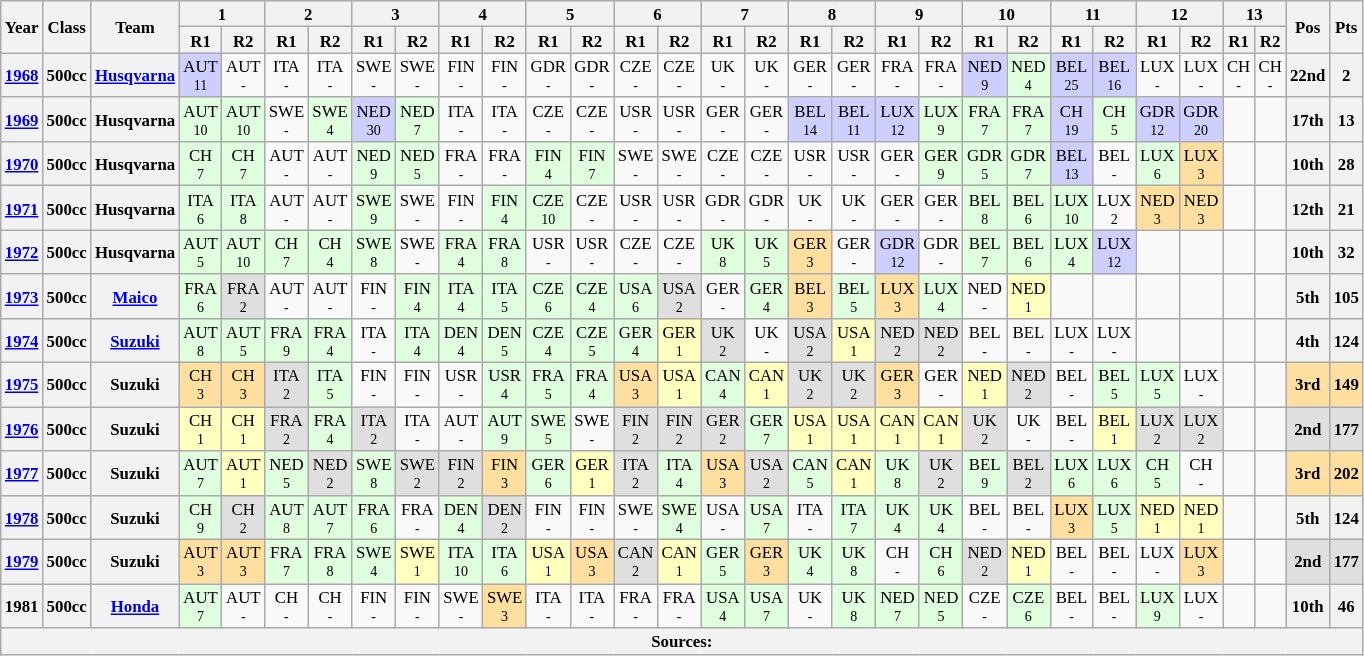<table class="wikitable" style="text-align:center; font-size:70%">
<tr>
<th valign="middle" rowspan=2>Year</th>
<th valign="middle" rowspan=2>Class</th>
<th valign="middle" rowspan=2>Team</th>
<th colspan=2>1</th>
<th colspan=2>2</th>
<th colspan=2>3</th>
<th colspan=2>4</th>
<th colspan=2>5</th>
<th colspan=2>6</th>
<th colspan=2>7</th>
<th colspan=2>8</th>
<th colspan=2>9</th>
<th colspan=2>10</th>
<th colspan=2>11</th>
<th colspan=2>12</th>
<th colspan=2>13</th>
<th rowspan=2>Pos</th>
<th rowspan=2>Pts</th>
</tr>
<tr>
<th>R1</th>
<th>R2</th>
<th>R1</th>
<th>R2</th>
<th>R1</th>
<th>R2</th>
<th>R1</th>
<th>R2</th>
<th>R1</th>
<th>R2</th>
<th>R1</th>
<th>R2</th>
<th>R1</th>
<th>R2</th>
<th>R1</th>
<th>R2</th>
<th>R1</th>
<th>R2</th>
<th>R1</th>
<th>R2</th>
<th>R1</th>
<th>R2</th>
<th>R1</th>
<th>R2</th>
<th>R1</th>
<th>R2</th>
</tr>
<tr>
<th><a href='#'>1968</a></th>
<th>500cc</th>
<th><a href='#'>Husqvarna</a></th>
<td style="background:#cfcfff;">AUT<br><small>11</small></td>
<td>AUT<br><small>-</small></td>
<td>ITA<br><small>-</small></td>
<td>ITA<br><small>-</small></td>
<td>SWE<br><small>-</small></td>
<td>SWE<br><small>-</small></td>
<td>FIN<br><small>-</small></td>
<td>FIN<br><small>-</small></td>
<td>GDR<br><small>-</small></td>
<td>GDR<br><small>-</small></td>
<td>CZE<br><small>-</small></td>
<td>CZE<br><small>-</small></td>
<td>UK<br><small>-</small></td>
<td>UK<br><small>-</small></td>
<td>GER<br><small>-</small></td>
<td>GER<br><small>-</small></td>
<td>FRA<br><small>-</small></td>
<td>FRA<br><small>-</small></td>
<td style="background:#cfcfff;">NED<br><small>9</small></td>
<td style="background:#dfffdf;">NED<br><small>4</small></td>
<td style="background:#cfcfff;">BEL<br><small>25</small></td>
<td style="background:#cfcfff;">BEL<br><small>16</small></td>
<td>LUX<br><small>-</small></td>
<td>LUX<br><small>-</small></td>
<td>CH<br><small>-</small></td>
<td>CH<br><small>-</small></td>
<th>22nd</th>
<th>2</th>
</tr>
<tr>
<th><a href='#'>1969</a></th>
<th>500cc</th>
<th>Husqvarna</th>
<td style="background:#dfffdf;">AUT<br><small>10</small></td>
<td style="background:#dfffdf;">AUT<br><small>10</small></td>
<td>SWE<br><small>-</small></td>
<td style="background:#dfffdf;">SWE<br><small>4</small></td>
<td style="background:#cfcfff;">NED<br><small>30</small></td>
<td style="background:#dfffdf;">NED<br><small>7</small></td>
<td>ITA<br><small>-</small></td>
<td>ITA<br><small>-</small></td>
<td>CZE<br><small>-</small></td>
<td>CZE<br><small>-</small></td>
<td>USR<br><small>-</small></td>
<td>USR<br><small>-</small></td>
<td>GER<br><small>-</small></td>
<td>GER<br><small>-</small></td>
<td style="background:#cfcfff;">BEL<br><small>14</small></td>
<td style="background:#cfcfff;">BEL<br><small>11</small></td>
<td style="background:#cfcfff;">LUX<br><small>12</small></td>
<td style="background:#dfffdf;">LUX<br><small>9</small></td>
<td style="background:#dfffdf;">FRA<br><small>7</small></td>
<td style="background:#dfffdf;">FRA<br><small>7</small></td>
<td style="background:#cfcfff;">CH<br><small>19</small></td>
<td style="background:#dfffdf;">CH<br><small>5</small></td>
<td style="background:#cfcfff;">GDR<br><small>12</small></td>
<td style="background:#cfcfff;">GDR<br><small>20</small></td>
<td></td>
<td></td>
<th>17th</th>
<th>13</th>
</tr>
<tr>
<th><a href='#'>1970</a></th>
<th>500cc</th>
<th>Husqvarna</th>
<td style="background:#dfffdf;">CH<br><small>7</small></td>
<td style="background:#dfffdf;">CH<br><small>7</small></td>
<td>AUT<br><small>-</small></td>
<td>AUT<br><small>-</small></td>
<td style="background:#dfffdf;">NED<br><small>9</small></td>
<td style="background:#dfffdf;">NED<br><small>5</small></td>
<td>FRA<br><small>-</small></td>
<td>FRA<br><small>-</small></td>
<td style="background:#dfffdf;">FIN<br><small>4</small></td>
<td style="background:#dfffdf;">FIN<br><small>7</small></td>
<td>SWE<br><small>-</small></td>
<td>SWE<br><small>-</small></td>
<td>CZE<br><small>-</small></td>
<td>CZE<br><small>-</small></td>
<td>USR<br><small>-</small></td>
<td>USR<br><small>-</small></td>
<td>GER<br><small>-</small></td>
<td style="background:#dfffdf;">GER<br><small>9</small></td>
<td style="background:#dfffdf;">GDR<br><small>5</small></td>
<td style="background:#dfffdf;">GDR<br><small>7</small></td>
<td style="background:#cfcfff;">BEL<br><small>13</small></td>
<td>BEL<br><small>-</small></td>
<td style="background:#dfffdf;">LUX<br><small>6</small></td>
<td style="background:#ffdf9f;">LUX<br><small>3</small></td>
<td></td>
<td></td>
<th>10th</th>
<th>28</th>
</tr>
<tr>
<th><a href='#'>1971</a></th>
<th>500cc</th>
<th>Husqvarna</th>
<td style="background:#dfffdf;">ITA<br><small>6</small></td>
<td style="background:#dfffdf;">ITA<br><small>8</small></td>
<td>AUT<br><small>-</small></td>
<td>AUT<br><small>-</small></td>
<td style="background:#dfffdf;">SWE<br><small>9</small></td>
<td>SWE<br><small>-</small></td>
<td>FIN<br><small>-</small></td>
<td style="background:#dfffdf;">FIN<br><small>4</small></td>
<td style="background:#dfffdf;">CZE<br><small>10</small></td>
<td>CZE<br><small>-</small></td>
<td>USR<br><small>-</small></td>
<td>USR<br><small>-</small></td>
<td>GDR<br><small>-</small></td>
<td>GDR<br><small>-</small></td>
<td>UK<br><small>-</small></td>
<td>UK<br><small>-</small></td>
<td>GER<br><small>-</small></td>
<td>GER<br><small>-</small></td>
<td style="background:#dfffdf;">BEL<br><small>8</small></td>
<td style="background:#dfffdf;">BEL<br><small>6</small></td>
<td style="background:#dfffdf;">LUX<br><small>10</small></td>
<td>LUX<br><small>2</small></td>
<td style="background:#ffdf9f;">NED<br><small>3</small></td>
<td style="background:#ffdf9f;">NED<br><small>3</small></td>
<td></td>
<td></td>
<th>12th</th>
<th>21</th>
</tr>
<tr>
<th><a href='#'>1972</a></th>
<th>500cc</th>
<th>Husqvarna</th>
<td style="background:#dfffdf;">AUT<br><small>5</small></td>
<td style="background:#dfffdf;">AUT<br><small>10</small></td>
<td style="background:#dfffdf;">CH<br><small>7</small></td>
<td style="background:#dfffdf;">CH<br><small>4</small></td>
<td style="background:#dfffdf;">SWE<br><small>8</small></td>
<td>SWE<br><small>-</small></td>
<td style="background:#dfffdf;">FRA<br><small>4</small></td>
<td style="background:#dfffdf;">FRA<br><small>8</small></td>
<td>USR<br><small>-</small></td>
<td>USR<br><small>-</small></td>
<td>CZE<br><small>-</small></td>
<td>CZE<br><small>-</small></td>
<td style="background:#dfffdf;">UK<br><small>8</small></td>
<td style="background:#dfffdf;">UK<br><small>5</small></td>
<td style="background:#ffdf9f;">GER<br><small>3</small></td>
<td>GER<br><small>-</small></td>
<td style="background:#cfcfff;">GDR<br><small>12</small></td>
<td>GDR<br><small>-</small></td>
<td style="background:#dfffdf;">BEL<br><small>7</small></td>
<td style="background:#dfffdf;">BEL<br><small>6</small></td>
<td style="background:#dfffdf;">LUX<br><small>4</small></td>
<td style="background:#cfcfff;">LUX<br><small>12</small></td>
<td></td>
<td></td>
<td></td>
<td></td>
<th>10th</th>
<th>32</th>
</tr>
<tr>
<th><a href='#'>1973</a></th>
<th>500cc</th>
<th><a href='#'>Maico</a></th>
<td style="background:#dfffdf;">FRA<br><small>6</small></td>
<td style="background:#dfdfdf;">FRA<br><small>2</small></td>
<td>AUT<br><small>-</small></td>
<td>AUT<br><small>-</small></td>
<td>FIN<br><small>-</small></td>
<td style="background:#dfffdf;">FIN<br><small>4</small></td>
<td style="background:#dfffdf;">ITA<br><small>4</small></td>
<td style="background:#dfffdf;">ITA<br><small>5</small></td>
<td style="background:#dfffdf;">CZE<br><small>6</small></td>
<td style="background:#dfffdf;">CZE<br><small>4</small></td>
<td style="background:#dfffdf;">USA<br><small>6</small></td>
<td style="background:#dfdfdf;">USA<br><small>2</small></td>
<td>GER<br><small>-</small></td>
<td style="background:#dfffdf;">GER<br><small>4</small></td>
<td style="background:#ffdf9f;">BEL<br><small>3</small></td>
<td style="background:#dfffdf;">BEL<br><small>5</small></td>
<td style="background:#ffdf9f;">LUX<br><small>3</small></td>
<td style="background:#dfffdf;">LUX<br><small>4</small></td>
<td>NED<br><small>-</small></td>
<td style="background:#ffffbf;">NED<br><small>1</small></td>
<td></td>
<td></td>
<td></td>
<td></td>
<td></td>
<td></td>
<th>5th</th>
<th>105</th>
</tr>
<tr>
<th><a href='#'>1974</a></th>
<th>500cc</th>
<th><a href='#'>Suzuki</a></th>
<td style="background:#dfffdf;">AUT<br><small>8</small></td>
<td style="background:#dfffdf;">AUT<br><small>5</small></td>
<td style="background:#dfffdf;">FRA<br><small>9</small></td>
<td style="background:#dfffdf;">FRA<br><small>4</small></td>
<td>ITA<br><small>-</small></td>
<td style="background:#dfffdf;">ITA<br><small>4</small></td>
<td style="background:#dfffdf;">DEN<br><small>4</small></td>
<td style="background:#dfffdf;">DEN<br><small>5</small></td>
<td style="background:#dfffdf;">CZE<br><small>4</small></td>
<td style="background:#dfffdf;">CZE<br><small>5</small></td>
<td style="background:#dfffdf;">GER<br><small>4</small></td>
<td style="background:#ffffbf;">GER<br><small>1</small></td>
<td style="background:#dfdfdf;">UK<br><small>2</small></td>
<td>UK<br><small>-</small></td>
<td style="background:#dfdfdf;">USA<br><small>2</small></td>
<td style="background:#ffffbf;">USA<br><small>1</small></td>
<td style="background:#dfdfdf;">NED<br><small>2</small></td>
<td style="background:#dfdfdf;">NED<br><small>2</small></td>
<td>BEL<br><small>-</small></td>
<td>BEL<br><small>-</small></td>
<td>LUX<br><small>-</small></td>
<td>LUX<br><small>-</small></td>
<td></td>
<td></td>
<td></td>
<td></td>
<th>4th</th>
<th>124</th>
</tr>
<tr>
<th><a href='#'>1975</a></th>
<th>500cc</th>
<th>Suzuki</th>
<td style="background:#ffdf9f;">CH<br><small>3</small></td>
<td style="background:#ffdf9f;">CH<br><small>3</small></td>
<td style="background:#dfdfdf;">ITA<br><small>2</small></td>
<td style="background:#dfffdf;">ITA<br><small>5</small></td>
<td>FIN<br><small>-</small></td>
<td>FIN<br><small>-</small></td>
<td>USR<br><small>-</small></td>
<td style="background:#dfffdf;">USR<br><small>4</small></td>
<td style="background:#dfffdf;">FRA<br><small>5</small></td>
<td style="background:#dfffdf;">FRA<br><small>4</small></td>
<td style="background:#ffdf9f;">USA<br><small>3</small></td>
<td style="background:#ffffbf;">USA<br><small>1</small></td>
<td style="background:#dfffdf;">CAN<br><small>4</small></td>
<td style="background:#ffffbf;">CAN<br><small>1</small></td>
<td style="background:#dfdfdf;">UK<br><small>2</small></td>
<td style="background:#dfdfdf;">UK<br><small>2</small></td>
<td style="background:#ffdf9f;">GER<br><small>3</small></td>
<td>GER<br><small>-</small></td>
<td style="background:#ffffbf;">NED<br><small>1</small></td>
<td style="background:#dfdfdf;">NED<br><small>2</small></td>
<td>BEL<br><small>-</small></td>
<td style="background:#dfffdf;">BEL<br><small>5</small></td>
<td style="background:#dfffdf;">LUX<br><small>5</small></td>
<td>LUX<br><small>-</small></td>
<td></td>
<td></td>
<th style="background:#FFDF9F;">3rd</th>
<th style="background:#FFDF9F;">149</th>
</tr>
<tr>
<th><a href='#'>1976</a></th>
<th>500cc</th>
<th>Suzuki</th>
<td style="background:#ffffbf;">CH<br><small>1</small></td>
<td style="background:#ffffbf;">CH<br><small>1</small></td>
<td style="background:#dfdfdf;">FRA<br><small>2</small></td>
<td style="background:#dfffdf;">FRA<br><small>4</small></td>
<td style="background:#dfdfdf;">ITA<br><small>2</small></td>
<td>ITA<br><small>-</small></td>
<td>AUT<br><small>-</small></td>
<td style="background:#dfffdf;">AUT<br><small>9</small></td>
<td style="background:#dfffdf;">SWE<br><small>5</small></td>
<td>SWE<br><small>-</small></td>
<td style="background:#dfdfdf;">FIN<br><small>2</small></td>
<td style="background:#dfdfdf;">FIN<br><small>2</small></td>
<td style="background:#dfdfdf;">GER<br><small>2</small></td>
<td style="background:#dfffdf;">GER<br><small>7</small></td>
<td style="background:#ffffbf;">USA<br><small>1</small></td>
<td style="background:#ffffbf;">USA<br><small>1</small></td>
<td style="background:#ffffbf;">CAN<br><small>1</small></td>
<td style="background:#ffffbf;">CAN<br><small>1</small></td>
<td style="background:#dfdfdf;">UK<br><small>2</small></td>
<td>UK<br><small>-</small></td>
<td>BEL<br><small>-</small></td>
<td style="background:#ffffbf;">BEL<br><small>1</small></td>
<td style="background:#dfdfdf;">LUX<br><small>2</small></td>
<td style="background:#dfdfdf;">LUX<br><small>2</small></td>
<td></td>
<td></td>
<th style="background:#DFDFDF;">2nd</th>
<th style="background:#DFDFDF;">177</th>
</tr>
<tr>
<th><a href='#'>1977</a></th>
<th>500cc</th>
<th>Suzuki</th>
<td style="background:#dfffdf;">AUT<br><small>7</small></td>
<td style="background:#ffffbf;">AUT<br><small>1</small></td>
<td style="background:#dfffdf;">NED<br><small>5</small></td>
<td style="background:#dfdfdf;">NED<br><small>2</small></td>
<td style="background:#dfffdf;">SWE<br><small>8</small></td>
<td style="background:#dfdfdf;">SWE<br><small>2</small></td>
<td style="background:#dfdfdf;">FIN<br><small>2</small></td>
<td style="background:#ffdf9f;">FIN<br><small>3</small></td>
<td style="background:#dfffdf;">GER<br><small>6</small></td>
<td style="background:#ffffbf;">GER<br><small>1</small></td>
<td style="background:#dfdfdf;">ITA<br><small>2</small></td>
<td style="background:#dfffdf;">ITA<br><small>4</small></td>
<td style="background:#ffdf9f;">USA<br><small>3</small></td>
<td style="background:#dfdfdf;">USA<br><small>2</small></td>
<td style="background:#dfffdf;">CAN<br><small>5</small></td>
<td style="background:#ffffbf;">CAN<br><small>1</small></td>
<td style="background:#dfffdf;">UK<br><small>8</small></td>
<td style="background:#dfdfdf;">UK<br><small>2</small></td>
<td style="background:#dfffdf;">BEL<br><small>9</small></td>
<td style="background:#dfdfdf;">BEL<br><small>2</small></td>
<td style="background:#dfffdf;">LUX<br><small>6</small></td>
<td style="background:#dfffdf;">LUX<br><small>6</small></td>
<td style="background:#dfffdf;">CH<br><small>5</small></td>
<td>CH<br><small>-</small></td>
<td></td>
<td></td>
<th style="background:#FFDF9F;">3rd</th>
<th style="background:#FFDF9F;">202</th>
</tr>
<tr>
<th><a href='#'>1978</a></th>
<th>500cc</th>
<th>Suzuki</th>
<td style="background:#dfffdf;">CH<br><small>9</small></td>
<td style="background:#dfdfdf;">CH<br><small>2</small></td>
<td style="background:#dfffdf;">AUT<br><small>8</small></td>
<td style="background:#dfffdf;">AUT<br><small>7</small></td>
<td style="background:#dfffdf;">FRA<br><small>6</small></td>
<td>FRA<br><small>-</small></td>
<td style="background:#dfffdf;">DEN<br><small>4</small></td>
<td style="background:#dfdfdf;">DEN<br><small>2</small></td>
<td>FIN<br><small>-</small></td>
<td>FIN<br><small>-</small></td>
<td>SWE<br><small>-</small></td>
<td style="background:#dfffdf;">SWE<br><small>4</small></td>
<td>USA<br><small>-</small></td>
<td style="background:#dfffdf;">USA<br><small>7</small></td>
<td>ITA<br><small>-</small></td>
<td style="background:#dfffdf;">ITA<br><small>7</small></td>
<td style="background:#dfffdf;">UK<br><small>4</small></td>
<td style="background:#dfffdf;">UK<br><small>4</small></td>
<td>BEL<br><small>-</small></td>
<td>BEL<br><small>-</small></td>
<td style="background:#ffdf9f;">LUX<br><small>3</small></td>
<td style="background:#dfffdf;">LUX<br><small>5</small></td>
<td style="background:#ffffbf;">NED<br><small>1</small></td>
<td style="background:#ffffbf;">NED<br><small>1</small></td>
<td></td>
<td></td>
<th>5th</th>
<th>124</th>
</tr>
<tr>
<th><a href='#'>1979</a></th>
<th>500cc</th>
<th>Suzuki</th>
<td style="background:#ffdf9f;">AUT<br><small>3</small></td>
<td style="background:#ffdf9f;">AUT<br><small>3</small></td>
<td style="background:#dfffdf;">FRA<br><small>7</small></td>
<td style="background:#dfffdf;">FRA<br><small>8</small></td>
<td style="background:#dfffdf;">SWE<br><small>4</small></td>
<td style="background:#ffffbf;">SWE<br><small>1</small></td>
<td style="background:#dfffdf;">ITA<br><small>10</small></td>
<td style="background:#dfffdf;">ITA<br><small>6</small></td>
<td style="background:#ffffbf;">USA<br><small>1</small></td>
<td style="background:#ffdf9f;">USA<br><small>3</small></td>
<td style="background:#dfdfdf;">CAN<br><small>2</small></td>
<td style="background:#ffffbf;">CAN<br><small>1</small></td>
<td style="background:#dfffdf;">GER<br><small>5</small></td>
<td style="background:#ffdf9f;">GER<br><small>3</small></td>
<td style="background:#dfffdf;">UK<br><small>4</small></td>
<td style="background:#dfffdf;">UK<br><small>8</small></td>
<td>CH<br><small>-</small></td>
<td style="background:#dfffdf;">CH<br><small>6</small></td>
<td style="background:#dfdfdf;">NED<br><small>2</small></td>
<td style="background:#ffffbf;">NED<br><small>1</small></td>
<td>BEL<br><small>-</small></td>
<td>BEL<br><small>-</small></td>
<td>LUX<br><small>-</small></td>
<td style="background:#ffdf9f;">LUX<br><small>3</small></td>
<td></td>
<td></td>
<th style="background:#DFDFDF;">2nd</th>
<th style="background:#DFDFDF;">177</th>
</tr>
<tr>
<th>1981</th>
<th>500cc</th>
<th><a href='#'>Honda</a></th>
<td style="background:#dfffdf;">AUT<br><small>7</small></td>
<td>AUT<br><small>-</small></td>
<td>CH<br><small>-</small></td>
<td>CH<br><small>-</small></td>
<td>FIN<br><small>-</small></td>
<td>FIN<br><small>-</small></td>
<td>SWE<br><small>-</small></td>
<td style="background:#ffdf9f;">SWE<br><small>3</small></td>
<td>ITA<br><small>-</small></td>
<td>ITA<br><small>-</small></td>
<td>FRA<br><small>-</small></td>
<td>FRA<br><small>-</small></td>
<td style="background:#dfffdf;">USA<br><small>4</small></td>
<td style="background:#dfffdf;">USA<br><small>7</small></td>
<td>UK<br><small>-</small></td>
<td style="background:#dfffdf;">UK<br><small>8</small></td>
<td style="background:#dfffdf;">NED<br><small>7</small></td>
<td style="background:#dfffdf;">NED<br><small>5</small></td>
<td>CZE<br><small>-</small></td>
<td style="background:#dfffdf;">CZE<br><small>6</small></td>
<td>BEL<br><small>-</small></td>
<td>BEL<br><small>-</small></td>
<td style="background:#dfffdf;">LUX<br><small>9</small></td>
<td>LUX<br><small>-</small></td>
<td></td>
<td></td>
<th>10th</th>
<th>46</th>
</tr>
<tr>
<th colspan=35>Sources:</th>
</tr>
</table>
